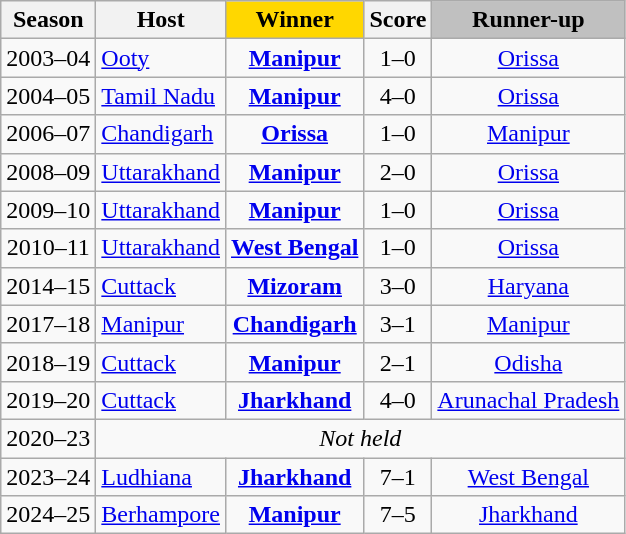<table class="wikitable sortable" style="text-align:center">
<tr>
<th>Season</th>
<th>Host</th>
<th style="background:gold">Winner</th>
<th>Score</th>
<th style="background:silver">Runner-up</th>
</tr>
<tr>
<td>2003–04</td>
<td align=left><a href='#'>Ooty</a></td>
<td><strong><a href='#'>Manipur</a></strong></td>
<td>1–0</td>
<td><a href='#'>Orissa</a></td>
</tr>
<tr>
<td>2004–05</td>
<td align=left><a href='#'>Tamil Nadu</a></td>
<td><strong><a href='#'>Manipur</a></strong></td>
<td>4–0</td>
<td><a href='#'>Orissa</a></td>
</tr>
<tr>
<td>2006–07</td>
<td align=left><a href='#'>Chandigarh</a></td>
<td><strong><a href='#'>Orissa</a></strong></td>
<td>1–0</td>
<td><a href='#'>Manipur</a></td>
</tr>
<tr>
<td>2008–09</td>
<td align=left><a href='#'>Uttarakhand</a></td>
<td><strong><a href='#'>Manipur</a></strong></td>
<td>2–0</td>
<td><a href='#'>Orissa</a></td>
</tr>
<tr>
<td>2009–10</td>
<td align=left><a href='#'>Uttarakhand</a></td>
<td><strong><a href='#'>Manipur</a></strong></td>
<td>1–0</td>
<td><a href='#'>Orissa</a></td>
</tr>
<tr>
<td>2010–11</td>
<td align=left><a href='#'>Uttarakhand</a></td>
<td><strong><a href='#'>West Bengal</a></strong></td>
<td>1–0</td>
<td><a href='#'>Orissa</a></td>
</tr>
<tr>
<td>2014–15</td>
<td align=left><a href='#'>Cuttack</a></td>
<td><strong><a href='#'>Mizoram</a></strong></td>
<td>3–0</td>
<td><a href='#'>Haryana</a></td>
</tr>
<tr>
<td>2017–18</td>
<td align=left><a href='#'>Manipur</a></td>
<td><strong><a href='#'>Chandigarh</a></strong></td>
<td>3–1</td>
<td><a href='#'>Manipur</a></td>
</tr>
<tr>
<td>2018–19</td>
<td align=left><a href='#'>Cuttack</a></td>
<td><strong><a href='#'>Manipur</a></strong></td>
<td>2–1</td>
<td><a href='#'>Odisha</a></td>
</tr>
<tr>
<td>2019–20</td>
<td align=left><a href='#'>Cuttack</a></td>
<td><strong><a href='#'>Jharkhand</a></strong></td>
<td>4–0</td>
<td><a href='#'>Arunachal Pradesh</a></td>
</tr>
<tr>
<td>2020–23</td>
<td colspan=4><em>Not held</em></td>
</tr>
<tr>
<td>2023–24</td>
<td align=left><a href='#'>Ludhiana</a></td>
<td><strong><a href='#'>Jharkhand</a></strong></td>
<td>7–1</td>
<td><a href='#'>West Bengal</a></td>
</tr>
<tr>
<td>2024–25</td>
<td align=left><a href='#'>Berhampore</a></td>
<td><strong><a href='#'>Manipur</a></strong></td>
<td>7–5</td>
<td><a href='#'>Jharkhand</a></td>
</tr>
</table>
